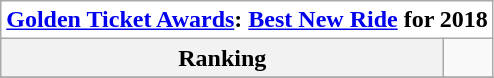<table class="wikitable">
<tr>
<th style="text-align:center; background:white;" colspan="500"><a href='#'>Golden Ticket Awards</a>: <a href='#'>Best New Ride</a> for 2018</th>
</tr>
<tr style="background:#white;">
<th style="text-align:center;">Ranking</th>
<td></td>
</tr>
<tr>
</tr>
</table>
